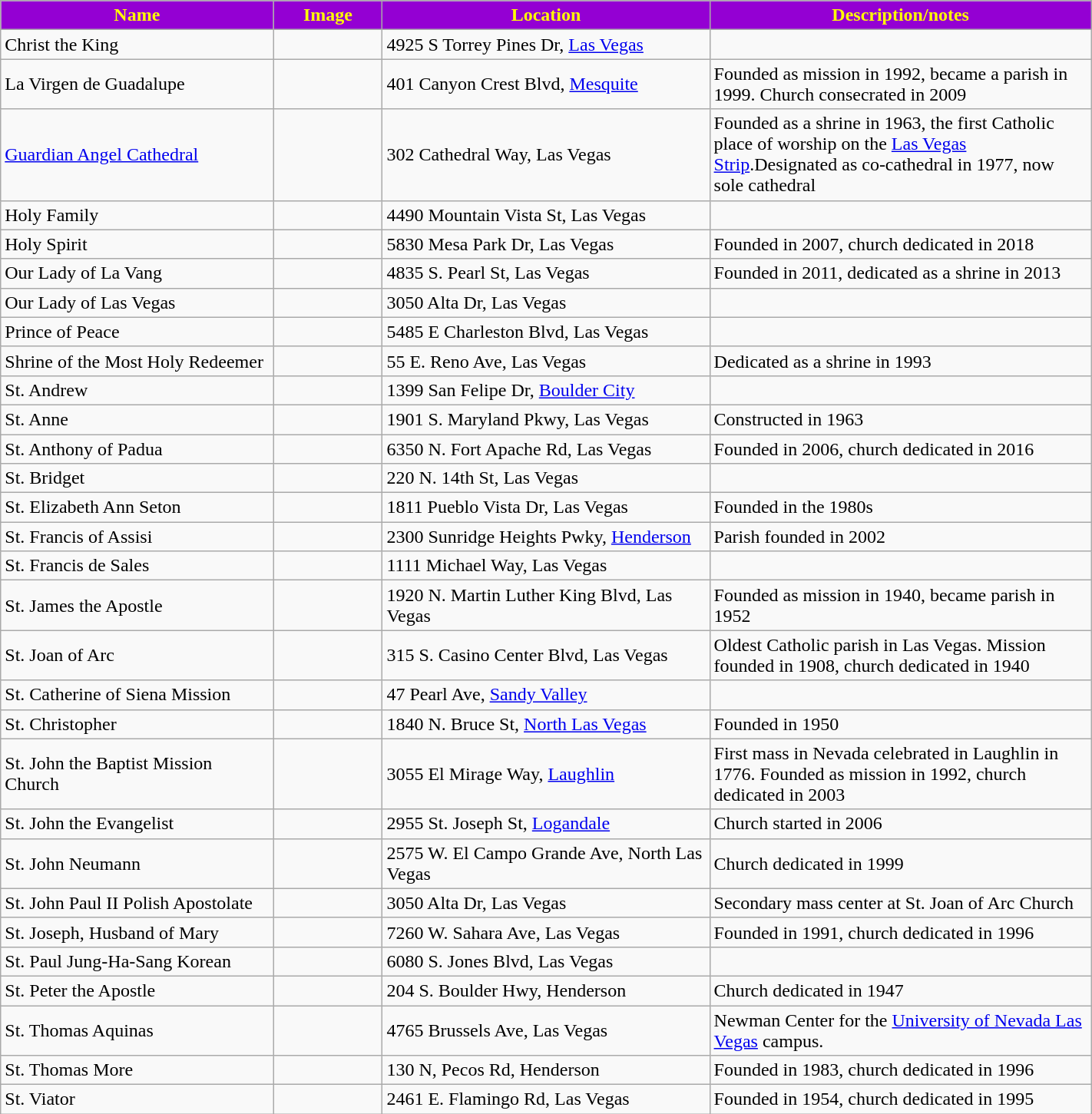<table class="wikitable sortable" style="width:75%">
<tr>
<th style="background:darkviolet; color:yellow;" width="25%"><strong>Name</strong></th>
<th style="background:darkviolet; color:yellow;" width="10%"><strong>Image</strong></th>
<th style="background:darkviolet; color:yellow;" width="30%"><strong>Location</strong></th>
<th style="background:darkviolet; color:yellow;" width="35%"><strong>Description/notes</strong></th>
</tr>
<tr>
<td>Christ the King</td>
<td></td>
<td>4925 S Torrey Pines Dr, <a href='#'>Las Vegas</a></td>
<td></td>
</tr>
<tr>
<td>La Virgen de Guadalupe</td>
<td></td>
<td>401 Canyon Crest Blvd, <a href='#'>Mesquite</a></td>
<td>Founded as mission in 1992, became a parish in 1999. Church consecrated in 2009</td>
</tr>
<tr>
<td><a href='#'>Guardian Angel Cathedral</a></td>
<td></td>
<td>302 Cathedral Way, Las Vegas</td>
<td>Founded as a shrine in 1963, the first Catholic place of worship on the <a href='#'>Las Vegas Strip</a>.Designated as co-cathedral in 1977, now sole cathedral</td>
</tr>
<tr>
<td>Holy Family</td>
<td></td>
<td>4490 Mountain Vista St, Las Vegas</td>
<td></td>
</tr>
<tr>
<td>Holy Spirit</td>
<td></td>
<td>5830 Mesa Park Dr, Las Vegas</td>
<td>Founded in 2007, church dedicated in 2018</td>
</tr>
<tr>
<td>Our Lady of La Vang</td>
<td></td>
<td>4835 S. Pearl St, Las Vegas</td>
<td>Founded in 2011, dedicated as a shrine in 2013</td>
</tr>
<tr>
<td>Our Lady of Las Vegas</td>
<td></td>
<td>3050 Alta Dr, Las Vegas</td>
<td></td>
</tr>
<tr>
<td>Prince of Peace</td>
<td></td>
<td>5485 E Charleston Blvd, Las Vegas</td>
<td></td>
</tr>
<tr>
<td>Shrine of the Most Holy Redeemer</td>
<td></td>
<td>55 E. Reno Ave, Las Vegas</td>
<td>Dedicated as a shrine in 1993</td>
</tr>
<tr>
<td>St. Andrew</td>
<td></td>
<td>1399 San Felipe Dr, <a href='#'>Boulder City</a></td>
<td></td>
</tr>
<tr>
<td>St. Anne</td>
<td></td>
<td>1901 S. Maryland Pkwy, Las Vegas</td>
<td>Constructed in 1963</td>
</tr>
<tr>
<td>St. Anthony of Padua</td>
<td></td>
<td>6350 N. Fort Apache Rd, Las Vegas</td>
<td>Founded in 2006, church dedicated in 2016</td>
</tr>
<tr>
<td>St. Bridget</td>
<td></td>
<td>220 N. 14th St, Las Vegas</td>
<td></td>
</tr>
<tr>
<td>St. Elizabeth Ann Seton</td>
<td></td>
<td>1811 Pueblo Vista Dr, Las Vegas</td>
<td>Founded in the 1980s</td>
</tr>
<tr>
<td>St. Francis of Assisi</td>
<td></td>
<td>2300 Sunridge Heights Pwky, <a href='#'>Henderson</a></td>
<td>Parish founded in 2002</td>
</tr>
<tr>
<td>St. Francis de Sales</td>
<td></td>
<td>1111 Michael Way, Las Vegas</td>
<td></td>
</tr>
<tr>
<td>St. James the Apostle</td>
<td></td>
<td>1920 N. Martin Luther King Blvd, Las Vegas</td>
<td>Founded as mission in 1940, became parish in 1952</td>
</tr>
<tr>
<td>St. Joan of Arc</td>
<td></td>
<td>315 S. Casino Center Blvd, Las Vegas</td>
<td>Oldest Catholic parish in Las Vegas. Mission founded in 1908, church dedicated in 1940</td>
</tr>
<tr>
<td>St. Catherine of Siena Mission</td>
<td></td>
<td>47 Pearl Ave, <a href='#'>Sandy Valley</a></td>
<td></td>
</tr>
<tr>
<td>St. Christopher</td>
<td></td>
<td>1840 N. Bruce St, <a href='#'>North Las Vegas</a></td>
<td>Founded in 1950</td>
</tr>
<tr>
<td>St. John the Baptist Mission Church</td>
<td></td>
<td>3055 El Mirage Way, <a href='#'>Laughlin</a></td>
<td>First mass in Nevada celebrated in Laughlin in 1776. Founded as mission in 1992, church dedicated in 2003</td>
</tr>
<tr>
<td>St. John the Evangelist</td>
<td></td>
<td>2955 St. Joseph St, <a href='#'>Logandale</a></td>
<td>Church started in 2006</td>
</tr>
<tr>
<td>St. John Neumann</td>
<td></td>
<td>2575 W. El Campo Grande Ave, North Las Vegas</td>
<td>Church dedicated in 1999</td>
</tr>
<tr>
<td>St. John Paul II Polish Apostolate</td>
<td></td>
<td>3050 Alta Dr, Las Vegas</td>
<td>Secondary mass center at St. Joan of Arc Church</td>
</tr>
<tr>
<td>St. Joseph, Husband of Mary</td>
<td></td>
<td>7260 W. Sahara Ave, Las Vegas</td>
<td>Founded in 1991, church dedicated in 1996</td>
</tr>
<tr>
<td>St. Paul Jung-Ha-Sang Korean</td>
<td></td>
<td>6080 S. Jones Blvd, Las Vegas</td>
<td></td>
</tr>
<tr>
<td>St. Peter the Apostle</td>
<td></td>
<td>204 S. Boulder Hwy, Henderson</td>
<td>Church dedicated in 1947</td>
</tr>
<tr>
<td>St. Thomas Aquinas</td>
<td></td>
<td>4765 Brussels Ave, Las Vegas</td>
<td>Newman Center for the <a href='#'>University of Nevada Las Vegas</a> campus.</td>
</tr>
<tr>
<td>St. Thomas More</td>
<td></td>
<td>130 N, Pecos Rd, Henderson</td>
<td>Founded in 1983, church dedicated in 1996</td>
</tr>
<tr>
<td>St. Viator</td>
<td></td>
<td>2461 E. Flamingo Rd, Las Vegas</td>
<td>Founded in 1954, church dedicated in 1995</td>
</tr>
</table>
